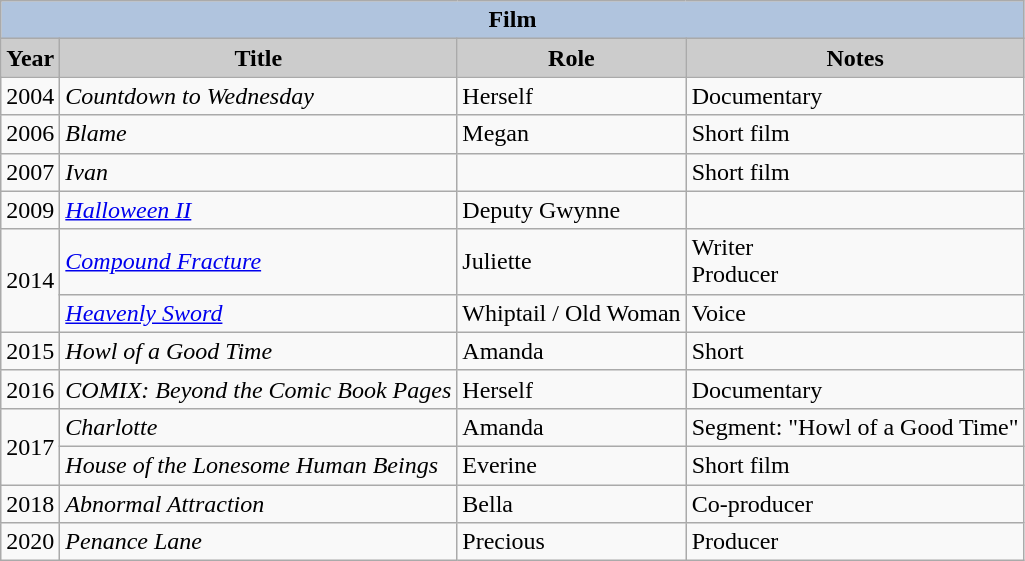<table class="wikitable">
<tr>
<th colspan=4 style="background:#B0C4DE;">Film</th>
</tr>
<tr>
<th style="background: #CCCCCC;">Year</th>
<th style="background: #CCCCCC;">Title</th>
<th style="background: #CCCCCC;">Role</th>
<th style="background: #CCCCCC;">Notes</th>
</tr>
<tr>
<td>2004</td>
<td><em>Countdown to Wednesday</em></td>
<td>Herself</td>
<td>Documentary</td>
</tr>
<tr>
<td>2006</td>
<td><em>Blame</em></td>
<td>Megan</td>
<td>Short film</td>
</tr>
<tr>
<td>2007</td>
<td><em>Ivan</em></td>
<td></td>
<td>Short film</td>
</tr>
<tr>
<td>2009</td>
<td><em><a href='#'>Halloween II</a></em></td>
<td>Deputy Gwynne</td>
<td></td>
</tr>
<tr>
<td rowspan=2>2014</td>
<td><em><a href='#'>Compound Fracture</a></em></td>
<td>Juliette</td>
<td>Writer<br> Producer</td>
</tr>
<tr>
<td><em><a href='#'>Heavenly Sword</a></em></td>
<td>Whiptail / Old Woman</td>
<td>Voice</td>
</tr>
<tr>
<td>2015</td>
<td><em>Howl of a Good Time</em></td>
<td>Amanda</td>
<td>Short</td>
</tr>
<tr>
<td>2016</td>
<td><em>COMIX: Beyond the Comic Book Pages</em></td>
<td>Herself</td>
<td>Documentary</td>
</tr>
<tr>
<td rowspan=2>2017</td>
<td><em>Charlotte</em></td>
<td>Amanda</td>
<td>Segment: "Howl of a Good Time"</td>
</tr>
<tr>
<td><em>House of the Lonesome Human Beings</em></td>
<td>Everine</td>
<td>Short film</td>
</tr>
<tr>
<td>2018</td>
<td><em>Abnormal Attraction</em></td>
<td>Bella</td>
<td>Co-producer</td>
</tr>
<tr>
<td>2020</td>
<td><em>Penance Lane</em></td>
<td>Precious</td>
<td>Producer</td>
</tr>
</table>
